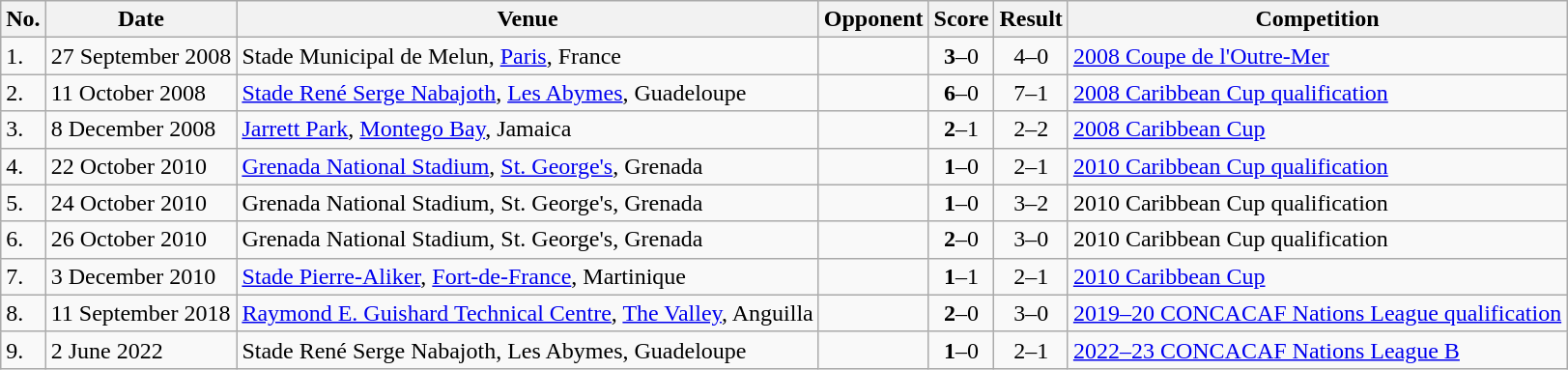<table class="wikitable">
<tr>
<th>No.</th>
<th>Date</th>
<th>Venue</th>
<th>Opponent</th>
<th>Score</th>
<th>Result</th>
<th>Competition</th>
</tr>
<tr>
<td>1.</td>
<td>27 September 2008</td>
<td>Stade Municipal de Melun, <a href='#'>Paris</a>, France</td>
<td></td>
<td align=center><strong>3</strong>–0</td>
<td align=center>4–0</td>
<td><a href='#'>2008 Coupe de l'Outre-Mer</a></td>
</tr>
<tr>
<td>2.</td>
<td>11 October 2008</td>
<td><a href='#'>Stade René Serge Nabajoth</a>, <a href='#'>Les Abymes</a>, Guadeloupe</td>
<td></td>
<td align=center><strong>6</strong>–0</td>
<td align=center>7–1</td>
<td><a href='#'>2008 Caribbean Cup qualification</a></td>
</tr>
<tr>
<td>3.</td>
<td>8 December 2008</td>
<td><a href='#'>Jarrett Park</a>, <a href='#'>Montego Bay</a>, Jamaica</td>
<td></td>
<td align=center><strong>2</strong>–1</td>
<td align=center>2–2</td>
<td><a href='#'>2008 Caribbean Cup</a></td>
</tr>
<tr>
<td>4.</td>
<td>22 October 2010</td>
<td><a href='#'>Grenada National Stadium</a>, <a href='#'>St. George's</a>, Grenada</td>
<td></td>
<td align=center><strong>1</strong>–0</td>
<td align=center>2–1</td>
<td><a href='#'>2010 Caribbean Cup qualification</a></td>
</tr>
<tr>
<td>5.</td>
<td>24 October 2010</td>
<td>Grenada National Stadium, St. George's, Grenada</td>
<td></td>
<td align=center><strong>1</strong>–0</td>
<td align=center>3–2</td>
<td>2010 Caribbean Cup qualification</td>
</tr>
<tr>
<td>6.</td>
<td>26 October 2010</td>
<td>Grenada National Stadium, St. George's, Grenada</td>
<td></td>
<td align=center><strong>2</strong>–0</td>
<td align=center>3–0</td>
<td>2010 Caribbean Cup qualification</td>
</tr>
<tr>
<td>7.</td>
<td>3 December 2010</td>
<td><a href='#'>Stade Pierre-Aliker</a>, <a href='#'>Fort-de-France</a>, Martinique</td>
<td></td>
<td align=center><strong>1</strong>–1</td>
<td align=center>2–1</td>
<td><a href='#'>2010 Caribbean Cup</a></td>
</tr>
<tr>
<td>8.</td>
<td>11 September 2018</td>
<td><a href='#'>Raymond E. Guishard Technical Centre</a>, <a href='#'>The Valley</a>, Anguilla</td>
<td></td>
<td align=center><strong>2</strong>–0</td>
<td align=center>3–0</td>
<td><a href='#'>2019–20 CONCACAF Nations League qualification</a></td>
</tr>
<tr>
<td>9.</td>
<td>2 June 2022</td>
<td>Stade René Serge Nabajoth, Les Abymes, Guadeloupe</td>
<td></td>
<td align=center><strong>1</strong>–0</td>
<td align=center>2–1</td>
<td><a href='#'>2022–23 CONCACAF Nations League B</a></td>
</tr>
</table>
